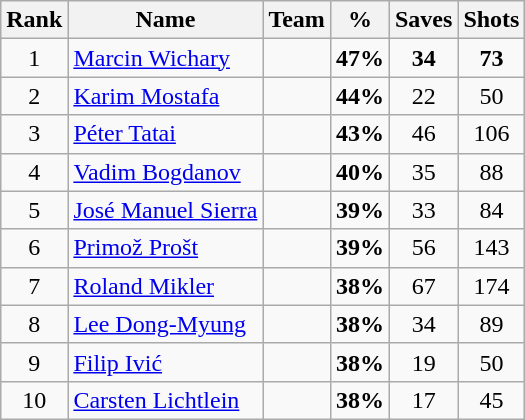<table class="wikitable" style="text-align: center;">
<tr>
<th>Rank</th>
<th>Name</th>
<th>Team</th>
<th>%</th>
<th>Saves</th>
<th>Shots</th>
</tr>
<tr>
<td>1</td>
<td style="text-align:left;"><a href='#'>Marcin Wichary</a></td>
<td style="text-align:left;"></td>
<td><strong>47%</strong></td>
<td><strong>34</strong></td>
<td><strong>73</strong></td>
</tr>
<tr>
<td>2</td>
<td style="text-align:left;"><a href='#'>Karim Mostafa</a></td>
<td style="text-align:left;"></td>
<td><strong>44%</strong></td>
<td>22</td>
<td>50</td>
</tr>
<tr>
<td>3</td>
<td style="text-align:left;"><a href='#'>Péter Tatai</a></td>
<td style="text-align:left;"></td>
<td><strong>43%</strong></td>
<td>46</td>
<td>106</td>
</tr>
<tr>
<td>4</td>
<td style="text-align:left;"><a href='#'>Vadim Bogdanov</a></td>
<td style="text-align:left;"></td>
<td><strong>40%</strong></td>
<td>35</td>
<td>88</td>
</tr>
<tr>
<td>5</td>
<td style="text-align:left;"><a href='#'>José Manuel Sierra</a></td>
<td style="text-align:left;"></td>
<td><strong>39%</strong></td>
<td>33</td>
<td>84</td>
</tr>
<tr>
<td>6</td>
<td style="text-align:left;"><a href='#'>Primož Prošt</a></td>
<td style="text-align:left;"></td>
<td><strong>39%</strong></td>
<td>56</td>
<td>143</td>
</tr>
<tr>
<td>7</td>
<td style="text-align:left;"><a href='#'>Roland Mikler</a></td>
<td style="text-align:left;"></td>
<td><strong>38%</strong></td>
<td>67</td>
<td>174</td>
</tr>
<tr>
<td>8</td>
<td style="text-align:left;"><a href='#'>Lee Dong-Myung</a></td>
<td style="text-align:left;"></td>
<td><strong>38%</strong></td>
<td>34</td>
<td>89</td>
</tr>
<tr>
<td>9</td>
<td style="text-align:left;"><a href='#'>Filip Ivić</a></td>
<td style="text-align:left;"></td>
<td><strong>38%</strong></td>
<td>19</td>
<td>50</td>
</tr>
<tr>
<td>10</td>
<td style="text-align:left;"><a href='#'>Carsten Lichtlein</a></td>
<td style="text-align:left;"></td>
<td><strong>38%</strong></td>
<td>17</td>
<td>45</td>
</tr>
</table>
